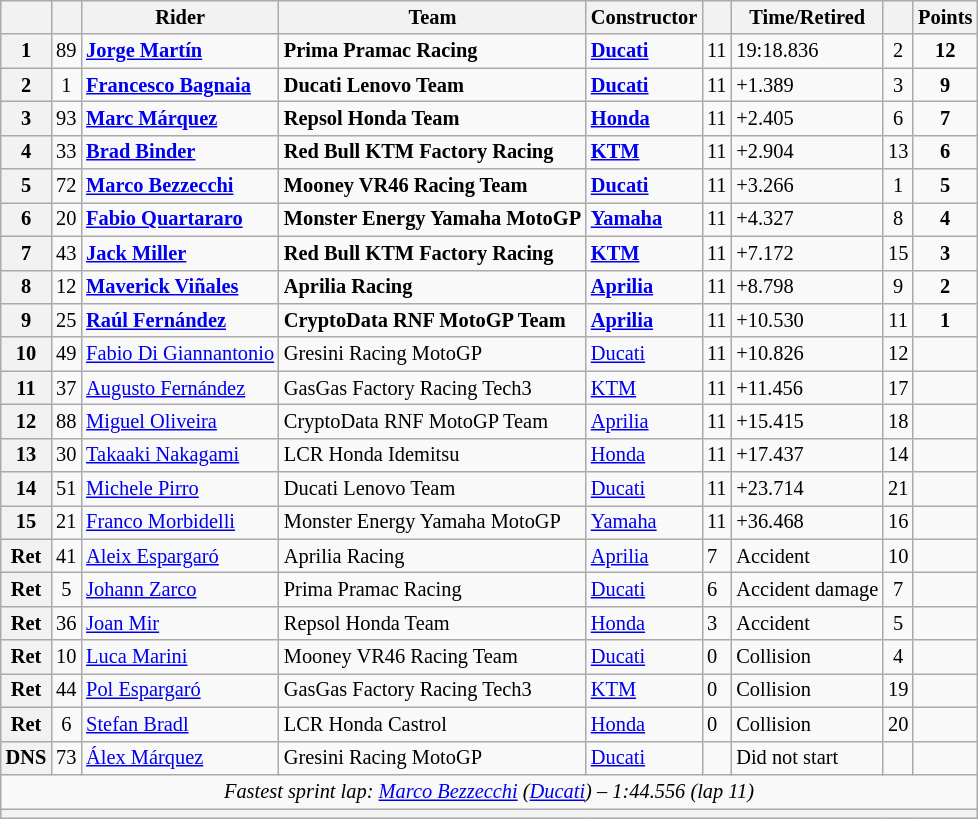<table class="wikitable sortable" style="font-size: 85%;">
<tr>
<th scope="col"></th>
<th scope="col"></th>
<th scope="col">Rider</th>
<th scope="col">Team</th>
<th scope="col">Constructor</th>
<th scope="col" class="unsortable"></th>
<th scope="col" class="unsortable">Time/Retired</th>
<th scope="col"></th>
<th scope="col">Points</th>
</tr>
<tr>
<th scope="row">1</th>
<td align="center">89</td>
<td data-sort-value="mart"> <strong><a href='#'>Jorge Martín</a></strong></td>
<td><strong>Prima Pramac Racing</strong></td>
<td><strong><a href='#'>Ducati</a></strong></td>
<td>11</td>
<td>19:18.836</td>
<td align="center">2</td>
<td align="center"><strong>12</strong></td>
</tr>
<tr>
<th scope="row">2</th>
<td align="center">1</td>
<td data-sort-value="bag"> <strong><a href='#'>Francesco Bagnaia</a></strong></td>
<td><strong>Ducati Lenovo Team</strong></td>
<td><strong><a href='#'>Ducati</a></strong></td>
<td>11</td>
<td>+1.389</td>
<td align="center">3</td>
<td align="center"><strong>9</strong></td>
</tr>
<tr>
<th scope="row">3</th>
<td align="center">93</td>
<td data-sort-value="marqm"> <strong><a href='#'>Marc Márquez</a></strong></td>
<td><strong>Repsol Honda Team</strong></td>
<td><strong><a href='#'>Honda</a></strong></td>
<td>11</td>
<td>+2.405</td>
<td align="center">6</td>
<td align="center"><strong>7</strong></td>
</tr>
<tr>
<th scope="row">4</th>
<td align="center">33</td>
<td data-sort-value="bin"> <strong><a href='#'>Brad Binder</a></strong></td>
<td><strong>Red Bull KTM Factory Racing</strong></td>
<td><strong><a href='#'>KTM</a></strong></td>
<td>11</td>
<td>+2.904</td>
<td align="center">13</td>
<td align="center"><strong>6</strong></td>
</tr>
<tr>
<th scope="row">5</th>
<td align="center">72</td>
<td data-sort-value="bez"> <strong><a href='#'>Marco Bezzecchi</a></strong></td>
<td><strong>Mooney VR46 Racing Team</strong></td>
<td><strong><a href='#'>Ducati</a></strong></td>
<td>11</td>
<td>+3.266</td>
<td align="center">1</td>
<td align="center"><strong>5</strong></td>
</tr>
<tr>
<th scope="row">6</th>
<td align="center">20</td>
<td data-sort-value="qua"> <strong><a href='#'>Fabio Quartararo</a></strong></td>
<td><strong>Monster Energy Yamaha MotoGP</strong></td>
<td><strong><a href='#'>Yamaha</a></strong></td>
<td>11</td>
<td>+4.327</td>
<td align="center">8</td>
<td align="center"><strong>4</strong></td>
</tr>
<tr>
<th scope="row">7</th>
<td align="center">43</td>
<td data-sort-value="mil"> <strong><a href='#'>Jack Miller</a></strong></td>
<td><strong>Red Bull KTM Factory Racing</strong></td>
<td><strong><a href='#'>KTM</a></strong></td>
<td>11</td>
<td>+7.172</td>
<td align="center">15</td>
<td align="center"><strong>3</strong></td>
</tr>
<tr>
<th scope="row">8</th>
<td align="center">12</td>
<td data-sort-value="vin"> <strong><a href='#'>Maverick Viñales</a></strong></td>
<td><strong>Aprilia Racing</strong></td>
<td><strong><a href='#'>Aprilia</a></strong></td>
<td>11</td>
<td>+8.798</td>
<td align="center">9</td>
<td align="center"><strong>2</strong></td>
</tr>
<tr>
<th scope="row">9</th>
<td align="center">25</td>
<td data-sort-value="ferr"> <strong><a href='#'>Raúl Fernández</a></strong></td>
<td><strong>CryptoData RNF MotoGP Team</strong></td>
<td><strong><a href='#'>Aprilia</a></strong></td>
<td>11</td>
<td>+10.530</td>
<td align="center">11</td>
<td align="center"><strong>1</strong></td>
</tr>
<tr>
<th scope="row">10</th>
<td align="center">49</td>
<td data-sort-value="dig"> <a href='#'>Fabio Di Giannantonio</a></td>
<td>Gresini Racing MotoGP</td>
<td><a href='#'>Ducati</a></td>
<td>11</td>
<td>+10.826</td>
<td align="center">12</td>
<td></td>
</tr>
<tr>
<th scope="row">11</th>
<td align="center">37</td>
<td data-sort-value="fera"> <a href='#'>Augusto Fernández</a></td>
<td>GasGas Factory Racing Tech3</td>
<td><a href='#'>KTM</a></td>
<td>11</td>
<td>+11.456</td>
<td align="center">17</td>
<td align="center"></td>
</tr>
<tr>
<th scope="row">12</th>
<td align="center">88</td>
<td data-sort-value="oli"> <a href='#'>Miguel Oliveira</a></td>
<td>CryptoData RNF MotoGP Team</td>
<td><a href='#'>Aprilia</a></td>
<td>11</td>
<td>+15.415</td>
<td align="center">18</td>
<td align="center"></td>
</tr>
<tr>
<th scope="row">13</th>
<td align="center">30</td>
<td data-sort-value="nak"> <a href='#'>Takaaki Nakagami</a></td>
<td>LCR Honda Idemitsu</td>
<td><a href='#'>Honda</a></td>
<td>11</td>
<td>+17.437</td>
<td align="center">14</td>
<td></td>
</tr>
<tr>
<th scope="row">14</th>
<td align="center">51</td>
<td data-sort-value="bas"> <a href='#'>Michele Pirro</a></td>
<td>Ducati Lenovo Team</td>
<td><a href='#'>Ducati</a></td>
<td>11</td>
<td>+23.714</td>
<td align="center">21</td>
<td align="center"></td>
</tr>
<tr>
<th scope="row">15</th>
<td align="center">21</td>
<td data-sort-value="mor"> <a href='#'>Franco Morbidelli</a></td>
<td>Monster Energy Yamaha MotoGP</td>
<td><a href='#'>Yamaha</a></td>
<td>11</td>
<td>+36.468</td>
<td align="center">16</td>
<td align="center"></td>
</tr>
<tr>
<th scope="row">Ret</th>
<td align="center">41</td>
<td data-sort-value="espa"> <a href='#'>Aleix Espargaró</a></td>
<td>Aprilia Racing</td>
<td><a href='#'>Aprilia</a></td>
<td>7</td>
<td>Accident</td>
<td align="center">10</td>
<td align="center"></td>
</tr>
<tr>
<th scope="row">Ret</th>
<td align="center">5</td>
<td data-sort-value="zar"> <a href='#'>Johann Zarco</a></td>
<td>Prima Pramac Racing</td>
<td><a href='#'>Ducati</a></td>
<td>6</td>
<td>Accident damage</td>
<td align="center">7</td>
<td align="center"></td>
</tr>
<tr>
<th scope="row">Ret</th>
<td align="center">36</td>
<td data-sort-value="mir"> <a href='#'>Joan Mir</a></td>
<td>Repsol Honda Team</td>
<td><a href='#'>Honda</a></td>
<td>3</td>
<td>Accident</td>
<td align="center">5</td>
<td></td>
</tr>
<tr>
<th scope="row">Ret</th>
<td align="center">10</td>
<td data-sort-value="mari"> <a href='#'>Luca Marini</a></td>
<td>Mooney VR46 Racing Team</td>
<td><a href='#'>Ducati</a></td>
<td>0</td>
<td>Collision</td>
<td align="center">4</td>
<td align="center"></td>
</tr>
<tr>
<th scope="row">Ret</th>
<td align="center">44</td>
<td data-sort-value="espp"> <a href='#'>Pol Espargaró</a></td>
<td>GasGas Factory Racing Tech3</td>
<td><a href='#'>KTM</a></td>
<td>0</td>
<td>Collision</td>
<td align="center">19</td>
<td align="center"></td>
</tr>
<tr>
<th>Ret</th>
<td align="center">6</td>
<td> <a href='#'>Stefan Bradl</a></td>
<td>LCR Honda Castrol</td>
<td><a href='#'>Honda</a></td>
<td>0</td>
<td>Collision</td>
<td align="center">20</td>
<td></td>
</tr>
<tr>
<th scope="row">DNS</th>
<td align="center">73</td>
<td data-sort-value="marqa"> <a href='#'>Álex Márquez</a></td>
<td>Gresini Racing MotoGP</td>
<td><a href='#'>Ducati</a></td>
<td></td>
<td>Did not start</td>
<td align="center"></td>
<td align="center"></td>
</tr>
<tr class="sortbottom">
<td colspan="9" style="text-align:center"><em>Fastest sprint lap:  <a href='#'>Marco Bezzecchi</a> (<a href='#'>Ducati</a>) – 1:44.556 (lap 11)</em></td>
</tr>
<tr class="sortbottom">
<th colspan=9></th>
</tr>
</table>
